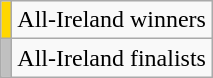<table class="wikitable">
<tr>
<td style="background-color:#FFD700"></td>
<td>All-Ireland winners</td>
</tr>
<tr>
<td style="background-color:#C0C0C0"></td>
<td>All-Ireland finalists</td>
</tr>
</table>
